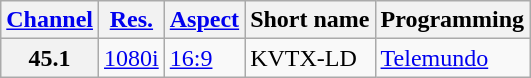<table class="wikitable">
<tr>
<th scope = "col"><a href='#'>Channel</a></th>
<th scope = "col"><a href='#'>Res.</a></th>
<th scope = "col"><a href='#'>Aspect</a></th>
<th scope = "col">Short name</th>
<th scope = "col">Programming</th>
</tr>
<tr>
<th scope = "row">45.1</th>
<td><a href='#'>1080i</a></td>
<td><a href='#'>16:9</a></td>
<td>KVTX-LD</td>
<td><a href='#'>Telemundo</a></td>
</tr>
</table>
